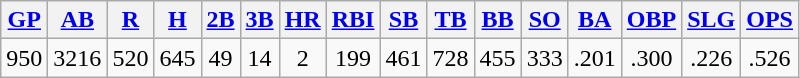<table class="wikitable">
<tr>
<th><a href='#'>GP</a></th>
<th><a href='#'>AB</a></th>
<th><a href='#'>R</a></th>
<th><a href='#'>H</a></th>
<th><a href='#'>2B</a></th>
<th><a href='#'>3B</a></th>
<th><a href='#'>HR</a></th>
<th><a href='#'>RBI</a></th>
<th><a href='#'>SB</a></th>
<th><a href='#'>TB</a></th>
<th><a href='#'>BB</a></th>
<th><a href='#'>SO</a></th>
<th><a href='#'>BA</a></th>
<th><a href='#'>OBP</a></th>
<th><a href='#'>SLG</a></th>
<th><a href='#'>OPS</a></th>
</tr>
<tr align=center>
<td>950</td>
<td>3216</td>
<td>520</td>
<td>645</td>
<td>49</td>
<td>14</td>
<td>2</td>
<td>199</td>
<td>461</td>
<td>728</td>
<td>455</td>
<td>333</td>
<td>.201</td>
<td>.300</td>
<td>.226</td>
<td>.526</td>
</tr>
</table>
